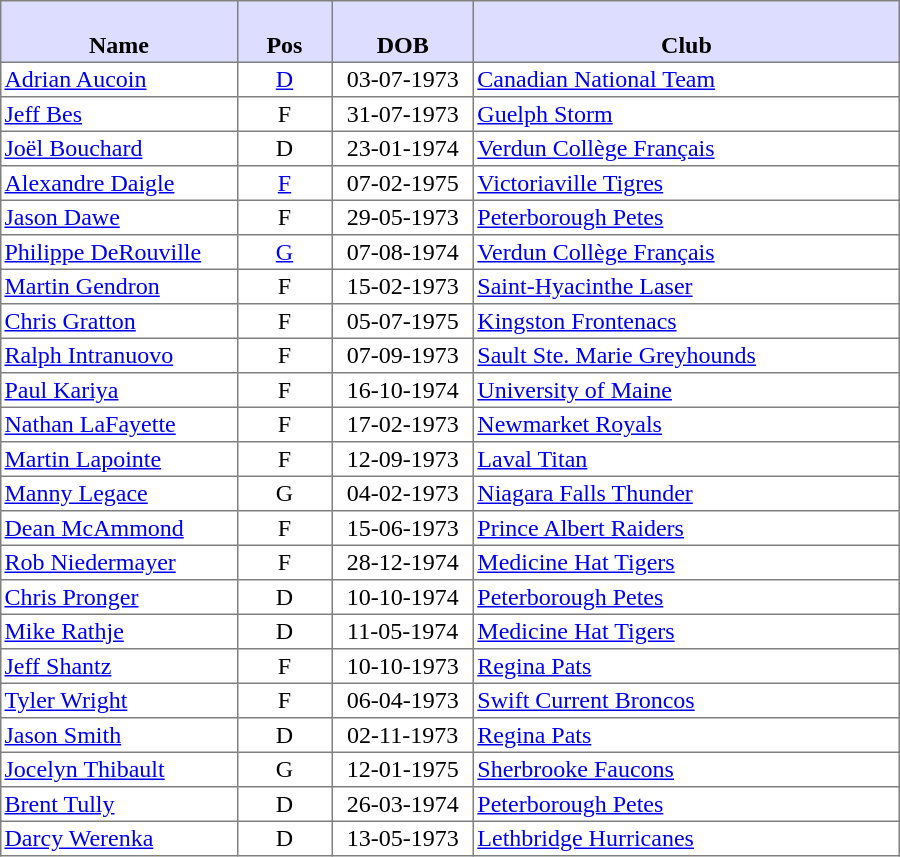<table style=border-collapse:collapse border=1 cellspacing=0 cellpadding=2 width=600>
<tr>
<th bgcolor="#DDDDFF" width="25%"><br>Name</th>
<th bgcolor="#DDDDFF" width="10%"><br>Pos</th>
<th bgcolor="#DDDDFF" width="15%"><br>DOB</th>
<th bgcolor="#DDDDFF" width="45%"><br>Club</th>
</tr>
<tr>
<td><a href='#'>Adrian Aucoin</a></td>
<td align=center><a href='#'>D</a></td>
<td align="center">03-07-1973</td>
<td><a href='#'>Canadian National Team</a></td>
</tr>
<tr>
<td><a href='#'>Jeff Bes</a></td>
<td align=center>F</td>
<td align=center>31-07-1973</td>
<td><a href='#'>Guelph Storm</a></td>
</tr>
<tr>
<td><a href='#'>Joël Bouchard</a></td>
<td align=center>D</td>
<td align=center>23-01-1974</td>
<td><a href='#'>Verdun Collège Français</a></td>
</tr>
<tr>
<td><a href='#'>Alexandre Daigle</a></td>
<td align=center><a href='#'>F</a></td>
<td align="center">07-02-1975</td>
<td><a href='#'>Victoriaville Tigres</a></td>
</tr>
<tr>
<td><a href='#'>Jason Dawe</a></td>
<td align=center>F</td>
<td align=center>29-05-1973</td>
<td><a href='#'>Peterborough Petes</a></td>
</tr>
<tr>
<td><a href='#'>Philippe DeRouville</a></td>
<td align=center><a href='#'>G</a></td>
<td align="center">07-08-1974</td>
<td><a href='#'>Verdun Collège Français</a></td>
</tr>
<tr>
<td><a href='#'>Martin Gendron</a></td>
<td align=center>F</td>
<td align=center>15-02-1973</td>
<td><a href='#'>Saint-Hyacinthe Laser</a></td>
</tr>
<tr>
<td><a href='#'>Chris Gratton</a></td>
<td align=center>F</td>
<td align=center>05-07-1975</td>
<td><a href='#'>Kingston Frontenacs</a></td>
</tr>
<tr>
<td><a href='#'>Ralph Intranuovo</a></td>
<td align=center>F</td>
<td align=center>07-09-1973</td>
<td><a href='#'>Sault Ste. Marie Greyhounds</a></td>
</tr>
<tr>
<td><a href='#'>Paul Kariya</a></td>
<td align=center>F</td>
<td align=center>16-10-1974</td>
<td><a href='#'>University of Maine</a></td>
</tr>
<tr>
<td><a href='#'>Nathan LaFayette</a></td>
<td align=center>F</td>
<td align=center>17-02-1973</td>
<td><a href='#'>Newmarket Royals</a></td>
</tr>
<tr>
<td><a href='#'>Martin Lapointe</a></td>
<td align=center>F</td>
<td align=center>12-09-1973</td>
<td><a href='#'>Laval Titan</a></td>
</tr>
<tr>
<td><a href='#'>Manny Legace</a></td>
<td align=center>G</td>
<td align=center>04-02-1973</td>
<td><a href='#'>Niagara Falls Thunder</a></td>
</tr>
<tr>
<td><a href='#'>Dean McAmmond</a></td>
<td align=center>F</td>
<td align=center>15-06-1973</td>
<td><a href='#'>Prince Albert Raiders</a></td>
</tr>
<tr>
<td><a href='#'>Rob Niedermayer</a></td>
<td align=center>F</td>
<td align=center>28-12-1974</td>
<td><a href='#'>Medicine Hat Tigers</a></td>
</tr>
<tr>
<td><a href='#'>Chris Pronger</a></td>
<td align=center>D</td>
<td align=center>10-10-1974</td>
<td><a href='#'>Peterborough Petes</a></td>
</tr>
<tr>
<td><a href='#'>Mike Rathje</a></td>
<td align=center>D</td>
<td align=center>11-05-1974</td>
<td><a href='#'>Medicine Hat Tigers</a></td>
</tr>
<tr>
<td><a href='#'>Jeff Shantz</a></td>
<td align=center>F</td>
<td align=center>10-10-1973</td>
<td><a href='#'>Regina Pats</a></td>
</tr>
<tr>
<td><a href='#'>Tyler Wright</a></td>
<td align=center>F</td>
<td align=center>06-04-1973</td>
<td><a href='#'>Swift Current Broncos</a></td>
</tr>
<tr>
<td><a href='#'>Jason Smith</a></td>
<td align=center>D</td>
<td align=center>02-11-1973</td>
<td><a href='#'>Regina Pats</a></td>
</tr>
<tr>
<td><a href='#'>Jocelyn Thibault</a></td>
<td align=center>G</td>
<td align=center>12-01-1975</td>
<td><a href='#'>Sherbrooke Faucons</a></td>
</tr>
<tr>
<td><a href='#'>Brent Tully</a></td>
<td align=center>D</td>
<td align=center>26-03-1974</td>
<td><a href='#'>Peterborough Petes</a></td>
</tr>
<tr>
<td><a href='#'>Darcy Werenka</a></td>
<td align=center>D</td>
<td align=center>13-05-1973</td>
<td><a href='#'>Lethbridge Hurricanes</a></td>
</tr>
</table>
